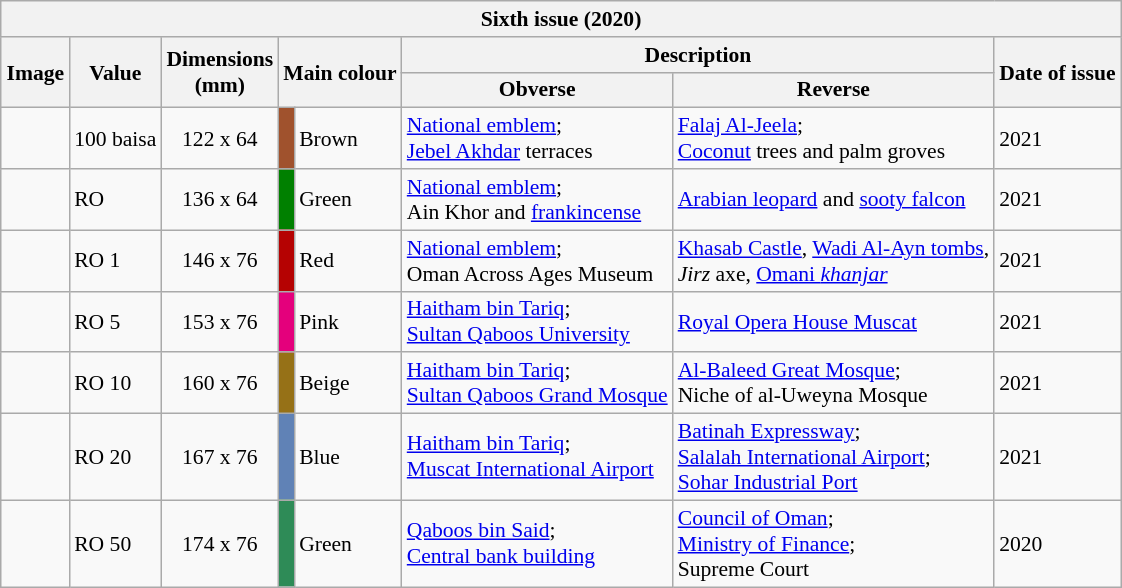<table class="wikitable" style="margin:auto; font-size:90%; border-width:1px;">
<tr>
<th colspan="8">Sixth issue (2020)</th>
</tr>
<tr>
<th rowspan=2>Image</th>
<th rowspan=2>Value</th>
<th rowspan=2>Dimensions<br>(mm)</th>
<th rowspan=2 colspan=2>Main colour</th>
<th colspan=2>Description</th>
<th rowspan=2>Date of issue</th>
</tr>
<tr>
<th>Obverse</th>
<th>Reverse</th>
</tr>
<tr>
<td align="center"></td>
<td>100 baisa</td>
<td align="center">122 x 64</td>
<td style="background:#A0522D;"></td>
<td>Brown</td>
<td><a href='#'>National emblem</a>;<br><a href='#'>Jebel Akhdar</a> terraces</td>
<td><a href='#'>Falaj Al-Jeela</a>;<br><a href='#'>Coconut</a> trees and palm groves</td>
<td>2021</td>
</tr>
<tr>
<td align="center"></td>
<td>RO </td>
<td align="center">136 x 64</td>
<td style="background:#008000;"></td>
<td>Green</td>
<td><a href='#'>National emblem</a>;<br>Ain Khor and <a href='#'>frankincense</a></td>
<td><a href='#'>Arabian leopard</a> and <a href='#'>sooty falcon</a></td>
<td>2021</td>
</tr>
<tr>
<td align="center"></td>
<td>RO 1</td>
<td align="center">146 x 76</td>
<td style="background:#b50202;"></td>
<td>Red</td>
<td><a href='#'>National emblem</a>;<br>Oman Across Ages Museum</td>
<td><a href='#'>Khasab Castle</a>, <a href='#'>Wadi Al-Ayn tombs</a>,<br><em>Jirz</em> axe, <a href='#'>Omani <em>khanjar</em></a></td>
<td>2021</td>
</tr>
<tr>
<td align="center"></td>
<td>RO 5</td>
<td align="center">153 x 76</td>
<td style="background:#E4007C;"></td>
<td>Pink</td>
<td><a href='#'>Haitham bin Tariq</a>;<br><a href='#'>Sultan Qaboos University</a></td>
<td><a href='#'>Royal Opera House Muscat</a></td>
<td>2021</td>
</tr>
<tr>
<td align="center"></td>
<td>RO 10</td>
<td align="center">160 x 76</td>
<td style="background:#967117;"></td>
<td>Beige</td>
<td><a href='#'>Haitham bin Tariq</a>;<br><a href='#'>Sultan Qaboos Grand Mosque</a></td>
<td><a href='#'>Al-Baleed Great Mosque</a>;<br>Niche of al-Uweyna Mosque</td>
<td>2021</td>
</tr>
<tr>
<td align="center"></td>
<td>RO 20</td>
<td align="center">167 x 76</td>
<td style="background:#6082B6;"></td>
<td>Blue</td>
<td><a href='#'>Haitham bin Tariq</a>;<br><a href='#'>Muscat International Airport</a></td>
<td><a href='#'>Batinah Expressway</a>;<br><a href='#'>Salalah International Airport</a>;<br><a href='#'>Sohar Industrial Port</a></td>
<td>2021</td>
</tr>
<tr>
<td align="center"></td>
<td>RO 50</td>
<td align="center">174 x 76</td>
<td style="background:#2E8B57;"></td>
<td>Green</td>
<td><a href='#'>Qaboos bin Said</a>;<br><a href='#'>Central bank building</a></td>
<td><a href='#'>Council of Oman</a>;<br><a href='#'>Ministry of Finance</a>;<br>Supreme Court</td>
<td>2020</td>
</tr>
</table>
